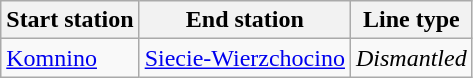<table class="wikitable">
<tr>
<th>Start station</th>
<th>End station</th>
<th>Line type</th>
</tr>
<tr>
<td><a href='#'>Komnino</a></td>
<td><a href='#'>Siecie-Wierzchocino</a></td>
<td><em>Dismantled</em></td>
</tr>
</table>
